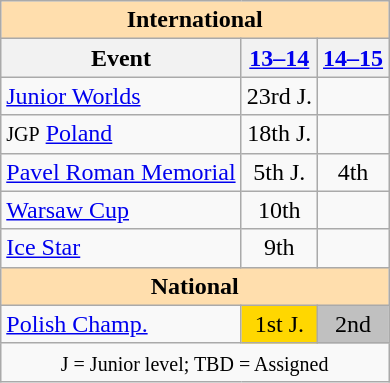<table class="wikitable" style="text-align:center">
<tr>
<th style="background-color: #ffdead; " colspan=3 align=center>International</th>
</tr>
<tr>
<th>Event</th>
<th><a href='#'>13–14</a></th>
<th><a href='#'>14–15</a></th>
</tr>
<tr>
<td align=left><a href='#'>Junior Worlds</a></td>
<td>23rd J.</td>
<td></td>
</tr>
<tr>
<td align=left><small>JGP</small> <a href='#'>Poland</a></td>
<td>18th J.</td>
<td></td>
</tr>
<tr>
<td align=left><a href='#'>Pavel Roman Memorial</a></td>
<td>5th J.</td>
<td>4th</td>
</tr>
<tr>
<td align=left><a href='#'>Warsaw Cup</a></td>
<td>10th</td>
<td></td>
</tr>
<tr>
<td align=left><a href='#'>Ice Star</a></td>
<td>9th</td>
<td></td>
</tr>
<tr>
<th style="background-color: #ffdead; " colspan=3 align=center>National</th>
</tr>
<tr>
<td align=left><a href='#'>Polish Champ.</a></td>
<td bgcolor=gold>1st J.</td>
<td bgcolor=silver>2nd</td>
</tr>
<tr>
<td colspan=3 align=center><small> J = Junior level; TBD = Assigned </small></td>
</tr>
</table>
